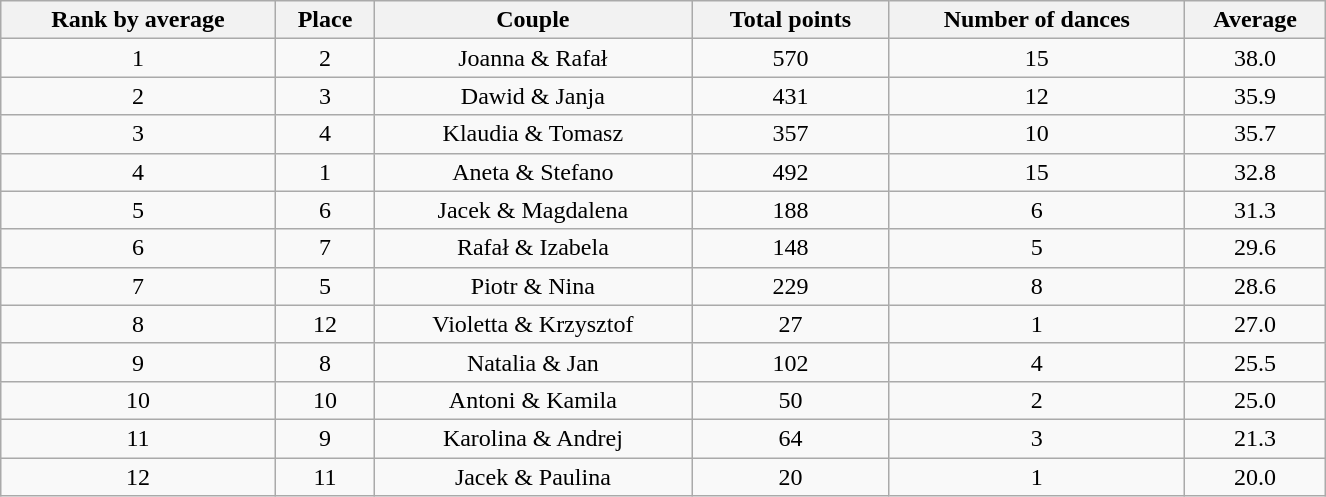<table class="wikitable sortable"  style="margin:auto; text-align:center; white-space:nowrap; width:70%;">
<tr>
<th>Rank by average</th>
<th>Place</th>
<th>Couple</th>
<th>Total points</th>
<th>Number of dances</th>
<th>Average </th>
</tr>
<tr>
<td>1</td>
<td>2</td>
<td>Joanna & Rafał</td>
<td>570</td>
<td>15</td>
<td>38.0</td>
</tr>
<tr>
<td>2</td>
<td>3</td>
<td>Dawid & Janja</td>
<td>431</td>
<td>12</td>
<td>35.9</td>
</tr>
<tr>
<td>3</td>
<td>4</td>
<td>Klaudia & Tomasz</td>
<td>357</td>
<td>10</td>
<td>35.7</td>
</tr>
<tr>
<td>4</td>
<td>1</td>
<td>Aneta & Stefano</td>
<td>492</td>
<td>15</td>
<td>32.8</td>
</tr>
<tr>
<td>5</td>
<td>6</td>
<td>Jacek & Magdalena</td>
<td>188</td>
<td>6</td>
<td>31.3</td>
</tr>
<tr>
<td>6</td>
<td>7</td>
<td>Rafał & Izabela</td>
<td>148</td>
<td>5</td>
<td>29.6</td>
</tr>
<tr>
<td>7</td>
<td>5</td>
<td>Piotr & Nina</td>
<td>229</td>
<td>8</td>
<td>28.6</td>
</tr>
<tr>
<td>8</td>
<td>12</td>
<td>Violetta & Krzysztof</td>
<td>27</td>
<td>1</td>
<td>27.0</td>
</tr>
<tr>
<td>9</td>
<td>8</td>
<td>Natalia & Jan</td>
<td>102</td>
<td>4</td>
<td>25.5</td>
</tr>
<tr>
<td>10</td>
<td>10</td>
<td>Antoni & Kamila</td>
<td>50</td>
<td>2</td>
<td>25.0</td>
</tr>
<tr>
<td>11</td>
<td>9</td>
<td>Karolina & Andrej</td>
<td>64</td>
<td>3</td>
<td>21.3</td>
</tr>
<tr>
<td>12</td>
<td>11</td>
<td>Jacek & Paulina</td>
<td>20</td>
<td>1</td>
<td>20.0</td>
</tr>
</table>
